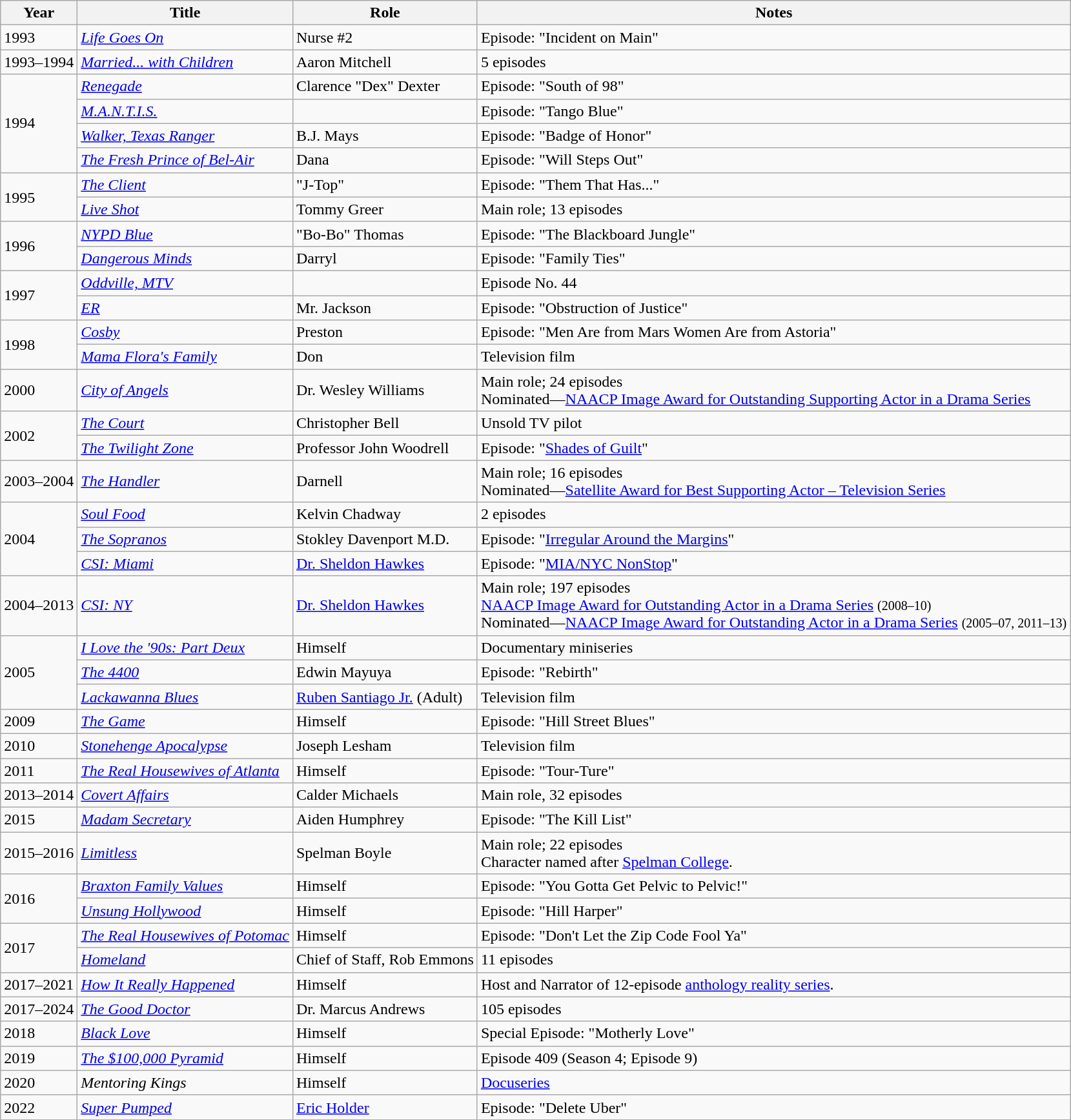<table class="wikitable sortable">
<tr>
<th>Year</th>
<th>Title</th>
<th>Role</th>
<th>Notes</th>
</tr>
<tr>
<td>1993</td>
<td><em><a href='#'>Life Goes On</a></em></td>
<td>Nurse #2</td>
<td>Episode: "Incident on Main"</td>
</tr>
<tr>
<td>1993–1994</td>
<td><em><a href='#'>Married... with Children</a></em></td>
<td>Aaron Mitchell</td>
<td>5 episodes</td>
</tr>
<tr>
<td rowspan=4>1994</td>
<td><em><a href='#'>Renegade</a></em></td>
<td>Clarence "Dex" Dexter</td>
<td>Episode: "South of 98"</td>
</tr>
<tr>
<td><em><a href='#'>M.A.N.T.I.S.</a></em></td>
<td></td>
<td>Episode: "Tango Blue"</td>
</tr>
<tr>
<td><em><a href='#'>Walker, Texas Ranger</a></em></td>
<td>B.J. Mays</td>
<td>Episode: "Badge of Honor"</td>
</tr>
<tr>
<td><em><a href='#'>The Fresh Prince of Bel-Air</a></em></td>
<td>Dana</td>
<td>Episode: "Will Steps Out"</td>
</tr>
<tr>
<td rowspan=2>1995</td>
<td><em><a href='#'>The Client</a></em></td>
<td>"J-Top"</td>
<td>Episode: "Them That Has..."</td>
</tr>
<tr>
<td><em><a href='#'>Live Shot</a></em></td>
<td>Tommy Greer</td>
<td>Main role; 13 episodes</td>
</tr>
<tr>
<td rowspan=2>1996</td>
<td><em><a href='#'>NYPD Blue</a></em></td>
<td>"Bo-Bo" Thomas</td>
<td>Episode: "The Blackboard Jungle"</td>
</tr>
<tr>
<td><em><a href='#'>Dangerous Minds</a></em></td>
<td>Darryl</td>
<td>Episode: "Family Ties"</td>
</tr>
<tr>
<td rowspan=2>1997</td>
<td><em><a href='#'>Oddville, MTV</a></em></td>
<td></td>
<td>Episode No. 44</td>
</tr>
<tr>
<td><em><a href='#'>ER</a></em></td>
<td>Mr. Jackson</td>
<td>Episode: "Obstruction of Justice"</td>
</tr>
<tr>
<td rowspan=2>1998</td>
<td><em><a href='#'>Cosby</a></em></td>
<td>Preston</td>
<td>Episode: "Men Are from Mars Women Are from Astoria"</td>
</tr>
<tr>
<td><em><a href='#'>Mama Flora's Family</a></em></td>
<td>Don</td>
<td>Television film</td>
</tr>
<tr>
<td>2000</td>
<td><em><a href='#'>City of Angels</a></em></td>
<td>Dr. Wesley Williams</td>
<td>Main role; 24 episodes<br>Nominated—<a href='#'>NAACP Image Award for Outstanding Supporting Actor in a Drama Series</a></td>
</tr>
<tr>
<td rowspan=2>2002</td>
<td><em><a href='#'>The Court</a></em></td>
<td>Christopher Bell</td>
<td>Unsold TV pilot</td>
</tr>
<tr>
<td><em><a href='#'>The Twilight Zone</a></em></td>
<td>Professor John Woodrell</td>
<td>Episode: "<a href='#'>Shades of Guilt</a>"</td>
</tr>
<tr>
<td>2003–2004</td>
<td><em><a href='#'>The Handler</a></em></td>
<td>Darnell</td>
<td>Main role; 16 episodes<br> Nominated—<a href='#'>Satellite Award for Best Supporting Actor – Television Series</a></td>
</tr>
<tr>
<td rowspan=3>2004</td>
<td><em><a href='#'>Soul Food</a></em></td>
<td>Kelvin Chadway</td>
<td>2 episodes</td>
</tr>
<tr>
<td><em><a href='#'>The Sopranos</a></em></td>
<td>Stokley Davenport M.D.</td>
<td>Episode: "<a href='#'>Irregular Around the Margins</a>"</td>
</tr>
<tr>
<td><em><a href='#'>CSI: Miami</a></em></td>
<td><a href='#'>Dr. Sheldon Hawkes</a></td>
<td>Episode: "<a href='#'>MIA/NYC NonStop</a>"</td>
</tr>
<tr>
<td>2004–2013</td>
<td><em><a href='#'>CSI: NY</a></em></td>
<td><a href='#'>Dr. Sheldon Hawkes</a></td>
<td>Main role; 197 episodes<br><a href='#'>NAACP Image Award for Outstanding Actor in a Drama Series</a> <small>(2008–10)</small><br>Nominated—<a href='#'>NAACP Image Award for Outstanding Actor in a Drama Series</a> <small>(2005–07, 2011–13)</small></td>
</tr>
<tr>
<td rowspan=3>2005</td>
<td><em><a href='#'>I Love the '90s: Part Deux</a></em></td>
<td>Himself</td>
<td>Documentary miniseries</td>
</tr>
<tr>
<td><em><a href='#'>The 4400</a></em></td>
<td>Edwin Mayuya</td>
<td>Episode: "Rebirth"</td>
</tr>
<tr>
<td><em><a href='#'>Lackawanna Blues</a></em></td>
<td><a href='#'>Ruben Santiago Jr.</a> (Adult)</td>
<td>Television film</td>
</tr>
<tr>
<td>2009</td>
<td><em><a href='#'>The Game</a></em></td>
<td>Himself</td>
<td>Episode: "Hill Street Blues"</td>
</tr>
<tr>
<td>2010</td>
<td><em><a href='#'>Stonehenge Apocalypse</a></em></td>
<td>Joseph Lesham</td>
<td>Television film</td>
</tr>
<tr>
<td>2011</td>
<td><em><a href='#'>The Real Housewives of Atlanta</a></em></td>
<td>Himself</td>
<td>Episode: "Tour-Ture"</td>
</tr>
<tr>
<td>2013–2014</td>
<td><em><a href='#'>Covert Affairs</a></em></td>
<td>Calder Michaels</td>
<td>Main role, 32 episodes</td>
</tr>
<tr>
<td>2015</td>
<td><em><a href='#'>Madam Secretary</a></em></td>
<td>Aiden Humphrey</td>
<td>Episode: "The Kill List"</td>
</tr>
<tr>
<td>2015–2016</td>
<td><em><a href='#'>Limitless</a></em></td>
<td>Spelman Boyle</td>
<td>Main role; 22 episodes<br>Character named after <a href='#'>Spelman College</a>.</td>
</tr>
<tr>
<td rowspan=2>2016</td>
<td><em><a href='#'>Braxton Family Values</a></em></td>
<td>Himself</td>
<td>Episode: "You Gotta Get Pelvic to Pelvic!"</td>
</tr>
<tr>
<td><em><a href='#'>Unsung Hollywood</a></em></td>
<td>Himself</td>
<td>Episode: "Hill Harper"</td>
</tr>
<tr>
<td rowspan=2>2017</td>
<td><em><a href='#'>The Real Housewives of Potomac</a></em></td>
<td>Himself</td>
<td>Episode: "Don't Let the Zip Code Fool Ya"</td>
</tr>
<tr>
<td><em><a href='#'>Homeland</a></em></td>
<td>Chief of Staff, Rob Emmons</td>
<td>11 episodes</td>
</tr>
<tr>
<td>2017–2021</td>
<td><em><a href='#'>How It Really Happened</a></em></td>
<td>Himself</td>
<td>Host and Narrator of 12-episode <a href='#'>anthology reality series</a>.</td>
</tr>
<tr>
<td>2017–2024</td>
<td><em><a href='#'>The Good Doctor</a></em></td>
<td>Dr. Marcus Andrews</td>
<td>105 episodes</td>
</tr>
<tr>
<td>2018</td>
<td><em><a href='#'>Black Love</a></em></td>
<td>Himself</td>
<td>Special Episode: "Motherly Love"</td>
</tr>
<tr>
<td>2019</td>
<td><em><a href='#'>The $100,000 Pyramid</a></em></td>
<td>Himself</td>
<td>Episode 409 (Season 4; Episode 9)</td>
</tr>
<tr>
<td>2020</td>
<td><em>Mentoring Kings</em></td>
<td>Himself</td>
<td><a href='#'>Docuseries</a></td>
</tr>
<tr>
<td>2022</td>
<td><em><a href='#'>Super Pumped</a></em></td>
<td><a href='#'>Eric Holder</a></td>
<td>Episode: "Delete Uber"</td>
</tr>
</table>
